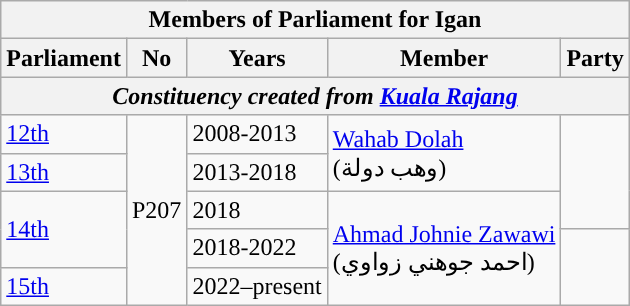<table class=wikitable>
<tr>
<th colspan="5">Members of Parliament for Igan</th>
</tr>
<tr>
<th>Parliament</th>
<th>No</th>
<th>Years</th>
<th>Member</th>
<th>Party</th>
</tr>
<tr>
<th colspan="5" align="center"><em>Constituency created from <a href='#'>Kuala Rajang</a></em></th>
</tr>
<tr>
<td><a href='#'>12th</a></td>
<td rowspan="5">P207</td>
<td>2008-2013</td>
<td rowspan=2><a href='#'>Wahab Dolah</a> <br> (وهب دولة‎)</td>
<td rowspan=3></td>
</tr>
<tr>
<td><a href='#'>13th</a></td>
<td>2013-2018</td>
</tr>
<tr>
<td rowspan=2><a href='#'>14th</a></td>
<td>2018</td>
<td rowspan="3"><a href='#'>Ahmad Johnie Zawawi</a> <br> (احمد جوهني زواوي)</td>
</tr>
<tr>
<td>2018-2022</td>
<td rowspan="2"></td>
</tr>
<tr>
<td><a href='#'>15th</a></td>
<td>2022–present</td>
</tr>
</table>
